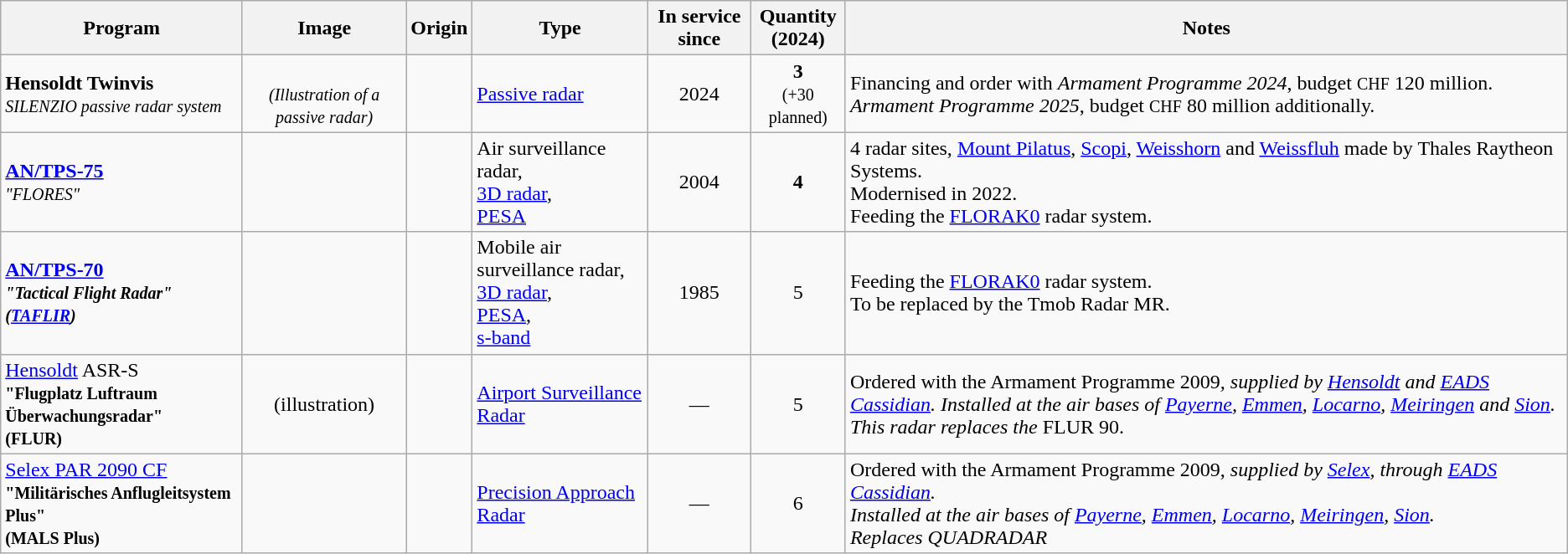<table class="wikitable">
<tr>
<th>Program</th>
<th>Image</th>
<th>Origin</th>
<th>Type</th>
<th>In service since</th>
<th>Quantity<br>(2024)</th>
<th>Notes</th>
</tr>
<tr>
<td><strong>Hensoldt Twinvis</strong><br><em><small>SILENZIO passive radar system</small></em></td>
<td style="text-align: center;"><br><em><small>(Illustration of a passive radar)</small></em></td>
<td><small></small></td>
<td><a href='#'>Passive radar</a></td>
<td style="text-align: center;">2024</td>
<td style="text-align: center;"><strong>3</strong><br><small>(+30 planned)</small></td>
<td>Financing and order with <em>Armament Programme 2024</em>, budget <small>CHF</small> 120 million.<br><em>Armament Programme 2025</em>, budget <small>CHF</small> 80 million additionally.</td>
</tr>
<tr>
<td><strong><a href='#'>AN/TPS-75</a></strong><br><small><em>"FLORES"</em></small></td>
<td style="text-align: center; "></td>
<td><small></small><br><small></small></td>
<td>Air surveillance radar, <br><a href='#'>3D radar</a>, <br><a href='#'>PESA</a></td>
<td style="text-align: center; ">2004</td>
<td style="text-align: center; "><strong>4</strong></td>
<td>4 radar sites, <a href='#'>Mount Pilatus</a>, <a href='#'>Scopi</a>, <a href='#'>Weisshorn</a> and <a href='#'>Weissfluh</a> made by Thales Raytheon Systems.<br>Modernised in 2022.<br>Feeding the <a href='#'>FLORAK0</a> radar system.</td>
</tr>
<tr>
<td><strong><a href='#'>AN/TPS-70</a><strong><em><br><small>"Tactical Flight Radar"</small><em> <br><small></em>(<a href='#'>TAFLIR</a>)<em></small></td>
<td style="text-align: center; "></td>
<td><small></small></td>
<td>Mobile air surveillance radar, <br><a href='#'>3D radar</a>, <br><a href='#'>PESA</a>, <br><a href='#'>s-band</a></td>
<td style="text-align: center; ">1985</td>
<td style="text-align: center; "></strong>5<strong></td>
<td>Feeding the <a href='#'>FLORAK0</a> radar system.<br>To be replaced by the Tmob Radar MR.</td>
</tr>
<tr>
<td></strong><a href='#'>Hensoldt</a> ASR-S<strong><br><small></em>"Flugplatz Luftraum Überwachungsradar"<em></small> <br><small></em>(FLUR)<em></small></td>
<td style="text-align: center; ">(illustration)</td>
<td><small></small></td>
<td><a href='#'>Airport Surveillance Radar</a></td>
<td style="text-align: center; ">―</td>
<td style="text-align: center; "></strong>5<strong></td>
<td>Ordered with the </em>Armament Programme 2009<em>, supplied by <a href='#'>Hensoldt</a> and <a href='#'>EADS Cassidian</a>. Installed at the air bases of <a href='#'>Payerne</a>, <a href='#'>Emmen</a>, <a href='#'>Locarno</a>, <a href='#'>Meiringen</a> and <a href='#'>Sion</a>.<br>This radar replaces the </em>FLUR 90.<em></td>
</tr>
<tr>
<td></strong><a href='#'>Selex PAR 2090 CF</a><strong><br><small></em>"Militärisches Anflugleitsystem Plus"<em></small><br><small></em>(MALS Plus)<em></small></td>
<td style="text-align: center; "></td>
<td><small></small></td>
<td><a href='#'>Precision Approach Radar</a></td>
<td style="text-align: center; ">―</td>
<td style="text-align: center; "></strong>6<strong></td>
<td>Ordered with the </em>Armament Programme 2009,<em> supplied by <a href='#'>Selex</a>, through <a href='#'>EADS Cassidian</a>.<br>Installed at the air bases of <a href='#'>Payerne</a>, <a href='#'>Emmen</a>, <a href='#'>Locarno</a>, <a href='#'>Meiringen</a>, <a href='#'>Sion</a>.<br>Replaces QUADRADAR</td>
</tr>
</table>
